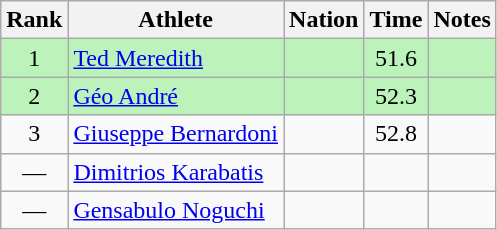<table class="wikitable sortable" style="text-align:center">
<tr>
<th>Rank</th>
<th>Athlete</th>
<th>Nation</th>
<th>Time</th>
<th>Notes</th>
</tr>
<tr bgcolor=bbf3bb>
<td>1</td>
<td align=left><a href='#'>Ted Meredith</a></td>
<td align=left></td>
<td>51.6</td>
<td></td>
</tr>
<tr bgcolor=bbf3bb>
<td>2</td>
<td align=left><a href='#'>Géo André</a></td>
<td align=left></td>
<td>52.3</td>
<td></td>
</tr>
<tr>
<td>3</td>
<td align=left><a href='#'>Giuseppe Bernardoni</a></td>
<td align=left></td>
<td>52.8</td>
<td></td>
</tr>
<tr>
<td>—</td>
<td align=left><a href='#'>Dimitrios Karabatis</a></td>
<td align=left></td>
<td></td>
<td></td>
</tr>
<tr>
<td>—</td>
<td align=left><a href='#'>Gensabulo Noguchi</a></td>
<td align=left></td>
<td></td>
<td></td>
</tr>
</table>
